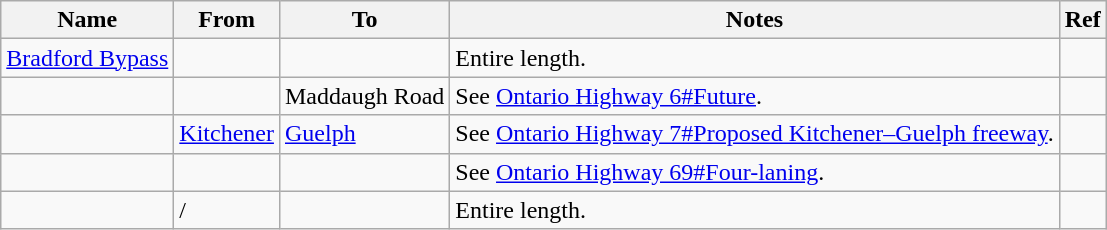<table class="wikitable sortable">
<tr>
<th>Name</th>
<th>From</th>
<th>To</th>
<th>Notes</th>
<th>Ref</th>
</tr>
<tr>
<td><a href='#'>Bradford Bypass</a></td>
<td></td>
<td></td>
<td>Entire length.</td>
<td></td>
</tr>
<tr>
<td></td>
<td></td>
<td>Maddaugh Road</td>
<td>See <a href='#'>Ontario Highway 6#Future</a>.</td>
<td></td>
</tr>
<tr>
<td></td>
<td><a href='#'>Kitchener</a></td>
<td><a href='#'>Guelph</a></td>
<td>See <a href='#'>Ontario Highway 7#Proposed Kitchener–Guelph freeway</a>.</td>
<td></td>
</tr>
<tr>
<td></td>
<td></td>
<td></td>
<td>See <a href='#'>Ontario Highway 69#Four-laning</a>.</td>
<td></td>
</tr>
<tr>
<td></td>
<td> / </td>
<td></td>
<td>Entire length.</td>
<td></td>
</tr>
</table>
